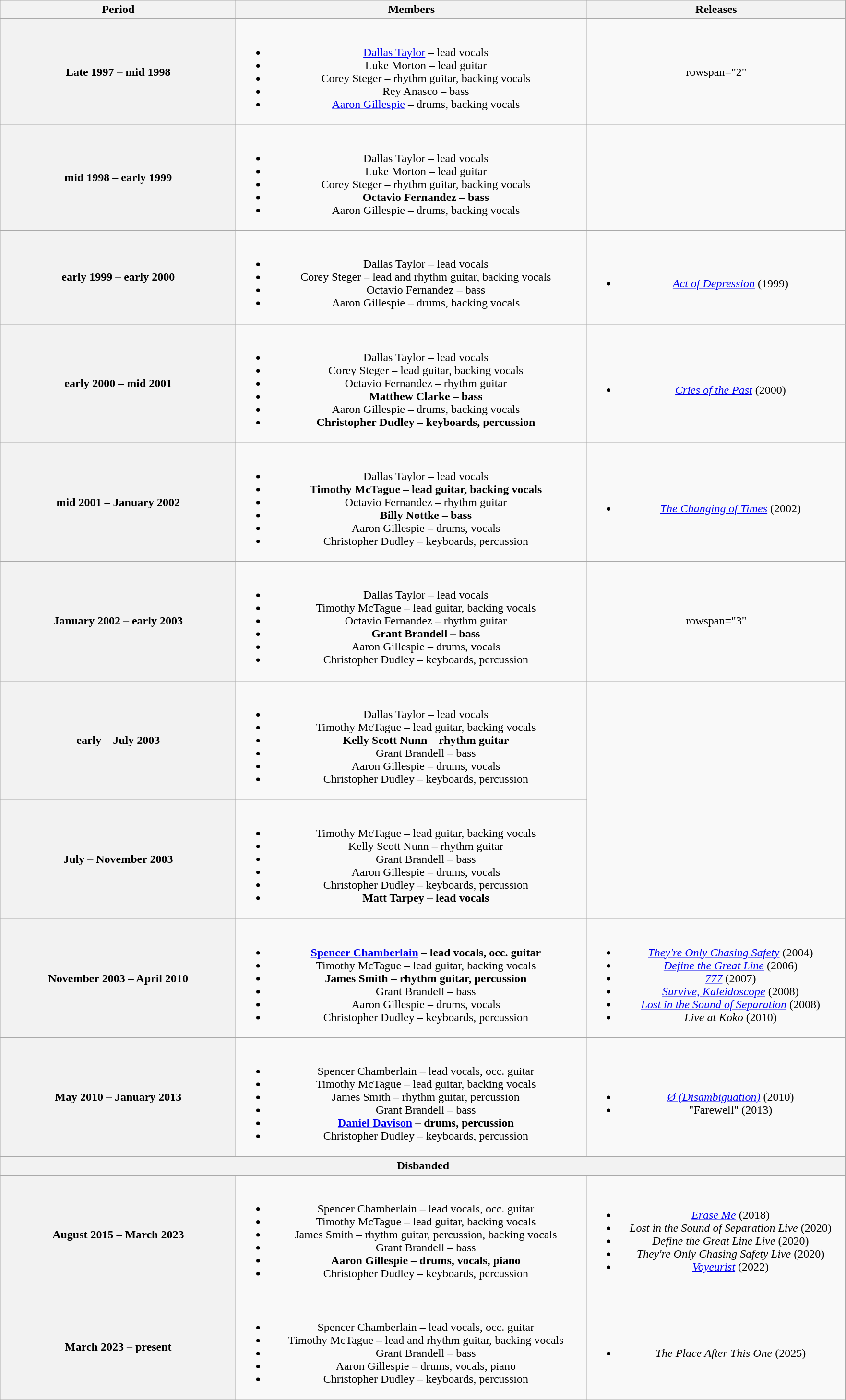<table class="wikitable plainrowheaders" style="text-align:center;">
<tr>
<th scope="col" style="width:20em;">Period</th>
<th scope="col" style="width:30em;">Members</th>
<th scope="col" style="width:22em;">Releases</th>
</tr>
<tr>
<th>Late 1997 – mid 1998</th>
<td><br><ul><li><a href='#'>Dallas Taylor</a> – lead vocals</li><li>Luke Morton –  lead guitar</li><li>Corey Steger – rhythm guitar, backing vocals</li><li>Rey Anasco –  bass</li><li><a href='#'>Aaron Gillespie</a> – drums, backing vocals</li></ul></td>
<td>rowspan="2" </td>
</tr>
<tr>
<th>mid 1998 – early 1999</th>
<td><br><ul><li>Dallas Taylor – lead vocals</li><li>Luke Morton –  lead guitar</li><li>Corey Steger – rhythm guitar, backing vocals</li><li><strong>Octavio Fernandez – bass</strong></li><li>Aaron Gillespie – drums, backing vocals</li></ul></td>
</tr>
<tr>
<th>early 1999 – early 2000</th>
<td><br><ul><li>Dallas Taylor – lead vocals</li><li>Corey Steger – lead and rhythm guitar, backing vocals</li><li>Octavio Fernandez – bass</li><li>Aaron Gillespie – drums, backing vocals</li></ul></td>
<td><br><ul><li><em><a href='#'>Act of Depression</a></em> (1999)</li></ul></td>
</tr>
<tr>
<th>early 2000 – mid 2001</th>
<td><br><ul><li>Dallas Taylor – lead vocals</li><li>Corey Steger – lead guitar, backing vocals</li><li>Octavio Fernandez – rhythm guitar</li><li><strong>Matthew Clarke – bass</strong></li><li>Aaron Gillespie – drums, backing vocals</li><li><strong>Christopher Dudley – keyboards, percussion</strong></li></ul></td>
<td><br><ul><li><em><a href='#'>Cries of the Past</a></em> (2000)</li></ul></td>
</tr>
<tr>
<th>mid 2001 – January 2002</th>
<td><br><ul><li>Dallas Taylor – lead vocals</li><li><strong>Timothy McTague – lead guitar, backing vocals</strong></li><li>Octavio Fernandez – rhythm guitar</li><li><strong>Billy Nottke – bass</strong></li><li>Aaron Gillespie – drums, vocals</li><li>Christopher Dudley – keyboards, percussion</li></ul></td>
<td><br><ul><li><em><a href='#'>The Changing of Times</a></em> (2002)</li></ul></td>
</tr>
<tr>
<th>January 2002 – early 2003</th>
<td><br><ul><li>Dallas Taylor – lead vocals</li><li>Timothy McTague – lead guitar, backing vocals</li><li>Octavio Fernandez – rhythm guitar</li><li><strong>Grant Brandell – bass</strong></li><li>Aaron Gillespie – drums, vocals</li><li>Christopher Dudley – keyboards, percussion</li></ul></td>
<td>rowspan="3" </td>
</tr>
<tr>
<th>early – July 2003</th>
<td><br><ul><li>Dallas Taylor – lead vocals</li><li>Timothy McTague – lead guitar, backing vocals</li><li><strong>Kelly Scott Nunn – rhythm guitar</strong></li><li>Grant Brandell – bass</li><li>Aaron Gillespie – drums, vocals</li><li>Christopher Dudley – keyboards, percussion</li></ul></td>
</tr>
<tr>
<th>July – November 2003</th>
<td><br><ul><li>Timothy McTague – lead guitar, backing vocals</li><li>Kelly Scott Nunn – rhythm guitar</li><li>Grant Brandell – bass</li><li>Aaron Gillespie – drums, vocals</li><li>Christopher Dudley – keyboards, percussion</li><li><strong>Matt Tarpey – lead vocals </strong></li></ul></td>
</tr>
<tr>
<th>November 2003 – April 2010</th>
<td><br><ul><li><strong><a href='#'>Spencer Chamberlain</a> – lead vocals, occ. guitar</strong></li><li>Timothy McTague – lead guitar, backing vocals</li><li><strong>James Smith – rhythm guitar, percussion</strong></li><li>Grant Brandell – bass</li><li>Aaron Gillespie – drums, vocals</li><li>Christopher Dudley – keyboards, percussion</li></ul></td>
<td><br><ul><li><em><a href='#'>They're Only Chasing Safety</a></em> (2004)</li><li><em><a href='#'>Define the Great Line</a></em> (2006)</li><li><em><a href='#'>777</a></em> (2007)</li><li><em><a href='#'>Survive, Kaleidoscope</a></em> (2008)</li><li><em><a href='#'>Lost in the Sound of Separation</a></em> (2008)</li><li><em>Live at Koko</em> (2010)</li></ul></td>
</tr>
<tr>
<th>May 2010 – January 2013</th>
<td><br><ul><li>Spencer Chamberlain – lead vocals, occ. guitar</li><li>Timothy McTague – lead guitar, backing vocals</li><li>James Smith – rhythm guitar, percussion</li><li>Grant Brandell – bass</li><li><strong><a href='#'>Daniel Davison</a> – drums, percussion</strong></li><li>Christopher Dudley – keyboards, percussion</li></ul></td>
<td><br><ul><li><em><a href='#'>Ø (Disambiguation)</a></em> (2010)</li><li>"Farewell" (2013)</li></ul></td>
</tr>
<tr>
<th colspan="3">Disbanded</th>
</tr>
<tr>
<th>August 2015 – March 2023</th>
<td><br><ul><li>Spencer Chamberlain – lead vocals, occ. guitar</li><li>Timothy McTague – lead guitar, backing vocals</li><li>James Smith – rhythm guitar, percussion, backing vocals</li><li>Grant Brandell – bass</li><li><strong>Aaron Gillespie – drums, vocals, piano</strong></li><li>Christopher Dudley – keyboards, percussion</li></ul></td>
<td><br><ul><li><em><a href='#'>Erase Me</a></em> (2018)</li><li><em>Lost in the Sound of Separation Live</em> (2020)</li><li><em>Define the Great Line Live</em> (2020)</li><li><em>They're Only Chasing Safety Live</em> (2020)</li><li><em><a href='#'>Voyeurist</a></em> (2022)</li></ul></td>
</tr>
<tr>
<th>March 2023 – present</th>
<td><br><ul><li>Spencer Chamberlain – lead vocals, occ. guitar</li><li>Timothy McTague – lead and rhythm guitar, backing vocals</li><li>Grant Brandell – bass</li><li>Aaron Gillespie – drums, vocals, piano</li><li>Christopher Dudley – keyboards, percussion</li></ul></td>
<td><br><ul><li><em>The Place After This One</em> (2025)</li></ul></td>
</tr>
</table>
